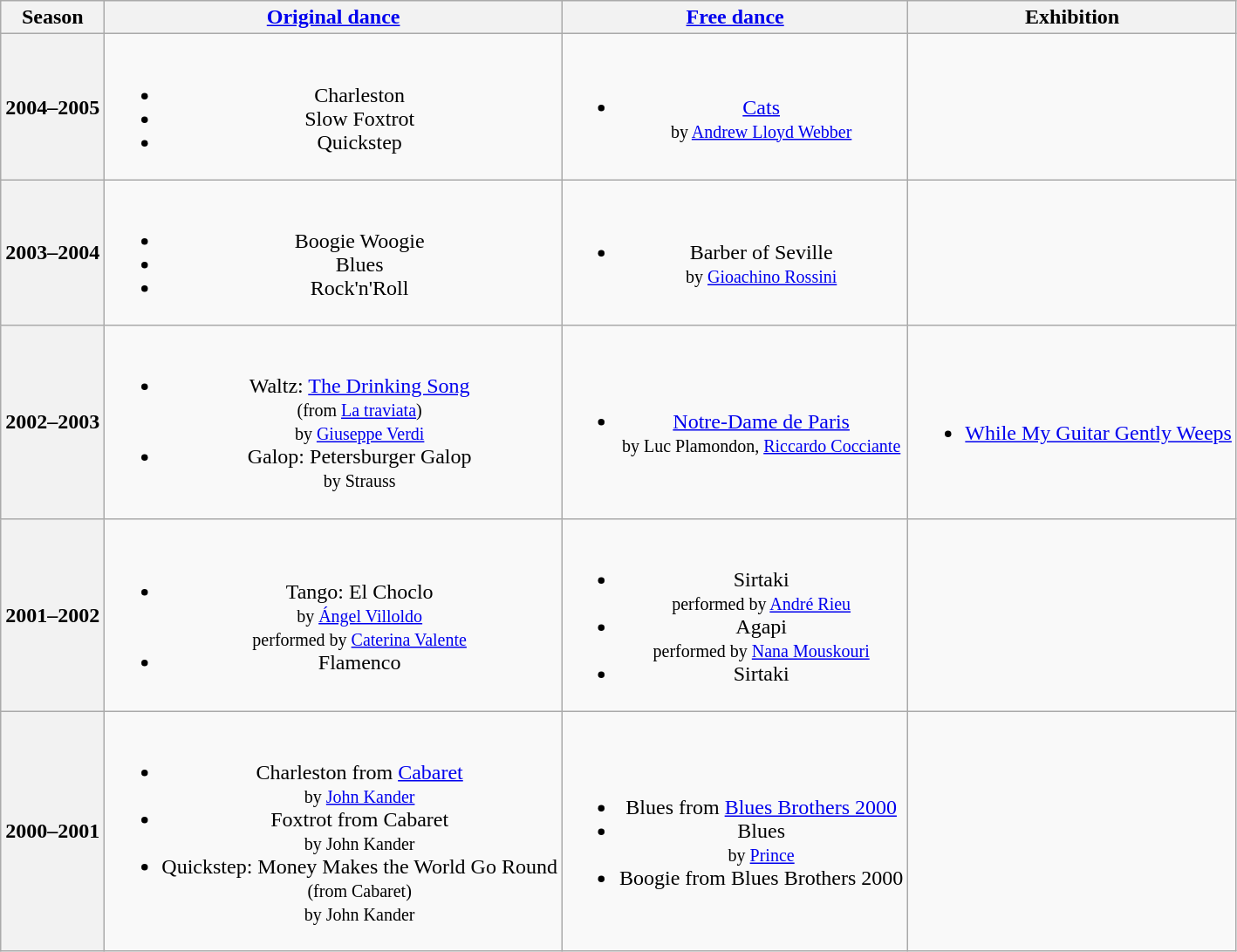<table class="wikitable" style="text-align:center">
<tr>
<th>Season</th>
<th><a href='#'>Original dance</a></th>
<th><a href='#'>Free dance</a></th>
<th>Exhibition</th>
</tr>
<tr>
<th>2004–2005 <br> </th>
<td><br><ul><li>Charleston</li><li>Slow Foxtrot</li><li>Quickstep</li></ul></td>
<td><br><ul><li><a href='#'>Cats</a> <br><small> by <a href='#'>Andrew Lloyd Webber</a> </small></li></ul></td>
<td></td>
</tr>
<tr>
<th>2003–2004 <br> </th>
<td><br><ul><li>Boogie Woogie</li><li>Blues</li><li>Rock'n'Roll</li></ul></td>
<td><br><ul><li>Barber of Seville <br><small> by <a href='#'>Gioachino Rossini</a> </small></li></ul></td>
<td></td>
</tr>
<tr>
<th>2002–2003 <br> </th>
<td><br><ul><li>Waltz: <a href='#'>The Drinking Song</a> <br><small> (from <a href='#'>La traviata</a>) <br> by <a href='#'>Giuseppe Verdi</a> </small></li><li>Galop: Petersburger Galop <br><small> by Strauss </small></li></ul></td>
<td><br><ul><li><a href='#'>Notre-Dame de Paris</a> <br><small> by Luc Plamondon, <a href='#'>Riccardo Cocciante</a> </small></li></ul></td>
<td><br><ul><li><a href='#'>While My Guitar Gently Weeps</a></li></ul></td>
</tr>
<tr>
<th>2001–2002 <br> </th>
<td><br><ul><li>Tango: El Choclo <br><small> by <a href='#'>Ángel Villoldo</a> <br> performed by <a href='#'>Caterina Valente</a> </small></li><li>Flamenco</li></ul></td>
<td><br><ul><li>Sirtaki <br><small> performed by <a href='#'>André Rieu</a> </small></li><li>Agapi <br><small> performed by <a href='#'>Nana Mouskouri</a> </small></li><li>Sirtaki</li></ul></td>
<td></td>
</tr>
<tr>
<th>2000–2001 <br> </th>
<td><br><ul><li>Charleston from <a href='#'>Cabaret</a> <br><small> by <a href='#'>John Kander</a> </small></li><li>Foxtrot from Cabaret <br><small> by John Kander </small></li><li>Quickstep: Money Makes the World Go Round <br><small> (from Cabaret) <br> by John Kander </small></li></ul></td>
<td><br><ul><li>Blues from <a href='#'>Blues Brothers 2000</a></li><li>Blues <br><small> by <a href='#'>Prince</a> </small></li><li>Boogie from Blues Brothers 2000</li></ul></td>
<td></td>
</tr>
</table>
